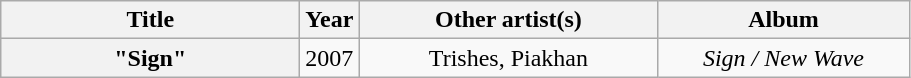<table class="wikitable plainrowheaders" style="text-align:center;">
<tr>
<th scope="col" style="width:12em;">Title</th>
<th scope="col" style="width:1em;">Year</th>
<th scope="col" style="width:12em;">Other artist(s)</th>
<th scope="col" style="width:10em;">Album</th>
</tr>
<tr>
<th scope="row">"Sign"</th>
<td>2007</td>
<td>Trishes, Piakhan</td>
<td><em>Sign / New Wave</em></td>
</tr>
</table>
